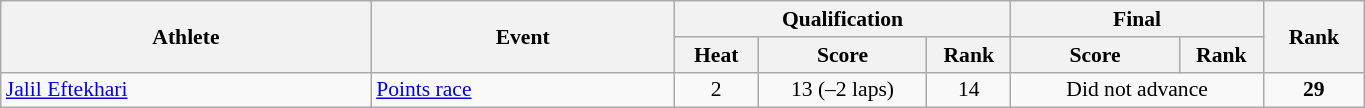<table class="wikitable" width="72%" style="text-align:center; font-size:90%">
<tr>
<th rowspan="2" width="22%">Athlete</th>
<th rowspan="2" width="18%">Event</th>
<th colspan="3" width="20%">Qualification</th>
<th colspan="2" width="15%">Final</th>
<th rowspan="2" width="6%">Rank</th>
</tr>
<tr>
<th width="5%">Heat</th>
<th width="10%">Score</th>
<th>Rank</th>
<th width="10%">Score</th>
<th>Rank</th>
</tr>
<tr>
<td align="left"><a href='#'>Jalil Eftekhari</a></td>
<td align="left"><a href='#'>Points race</a></td>
<td>2</td>
<td>13 (–2 laps)</td>
<td>14</td>
<td colspan=2 align=center>Did not advance</td>
<td><strong>29</strong></td>
</tr>
</table>
